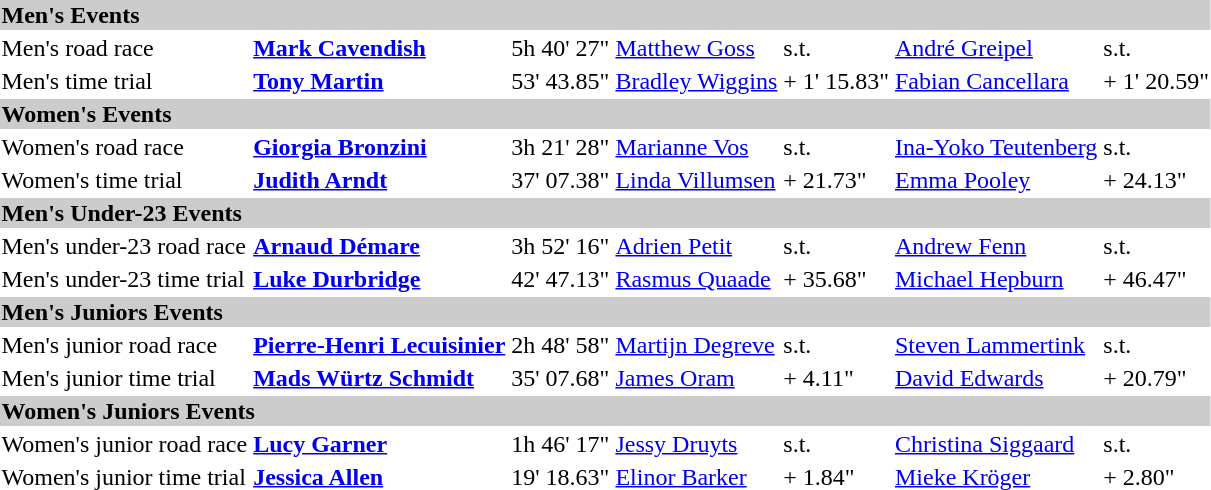<table>
<tr bgcolor="#cccccc">
<td colspan=7><strong>Men's Events</strong></td>
</tr>
<tr>
<td>Men's road race<br></td>
<td><strong><a href='#'>Mark Cavendish</a></strong><br><small></small></td>
<td>5h 40' 27"</td>
<td><a href='#'>Matthew Goss</a><br><small></small></td>
<td>s.t.</td>
<td><a href='#'>André Greipel</a><br><small></small></td>
<td>s.t.</td>
</tr>
<tr>
<td>Men's time trial<br></td>
<td><strong><a href='#'>Tony Martin</a></strong><br><small></small></td>
<td>53' 43.85"</td>
<td><a href='#'>Bradley Wiggins</a><br><small></small></td>
<td>+ 1' 15.83"</td>
<td><a href='#'>Fabian Cancellara</a><br><small></small></td>
<td>+ 1' 20.59"</td>
</tr>
<tr bgcolor="#cccccc">
<td colspan=7><strong>Women's Events</strong></td>
</tr>
<tr>
<td>Women's road race<br></td>
<td><strong><a href='#'>Giorgia Bronzini</a></strong><br><small></small></td>
<td>3h 21' 28"</td>
<td><a href='#'>Marianne Vos</a><br><small></small></td>
<td>s.t.</td>
<td><a href='#'>Ina-Yoko Teutenberg</a><br><small></small></td>
<td>s.t.</td>
</tr>
<tr>
<td>Women's time trial<br></td>
<td><strong><a href='#'>Judith Arndt</a></strong><br><small></small></td>
<td>37' 07.38"</td>
<td><a href='#'>Linda Villumsen</a><br><small></small></td>
<td>+ 21.73"</td>
<td><a href='#'>Emma Pooley</a><br><small></small></td>
<td>+ 24.13"</td>
</tr>
<tr bgcolor="#cccccc">
<td colspan=7><strong>Men's Under-23 Events</strong></td>
</tr>
<tr>
<td>Men's under-23 road race<br></td>
<td><strong><a href='#'>Arnaud Démare</a></strong><br><small></small></td>
<td>3h 52' 16"</td>
<td><a href='#'>Adrien Petit</a><br><small></small></td>
<td>s.t.</td>
<td><a href='#'>Andrew Fenn</a><br><small></small></td>
<td>s.t.</td>
</tr>
<tr>
<td>Men's under-23 time trial<br></td>
<td><strong><a href='#'>Luke Durbridge</a></strong><br><small></small></td>
<td>42' 47.13"</td>
<td><a href='#'>Rasmus Quaade</a><br><small></small></td>
<td>+ 35.68"</td>
<td><a href='#'>Michael Hepburn</a><br><small></small></td>
<td>+ 46.47"</td>
</tr>
<tr bgcolor="#cccccc">
<td colspan=7><strong>Men's Juniors Events</strong></td>
</tr>
<tr>
<td>Men's junior road race<br></td>
<td><strong><a href='#'>Pierre-Henri Lecuisinier</a></strong><br><small></small></td>
<td>2h 48' 58"</td>
<td><a href='#'>Martijn Degreve</a><br><small></small></td>
<td>s.t.</td>
<td><a href='#'>Steven Lammertink</a><br><small></small></td>
<td>s.t.</td>
</tr>
<tr>
<td>Men's junior time trial<br></td>
<td><strong><a href='#'>Mads Würtz Schmidt</a></strong><br><small></small></td>
<td>35' 07.68"</td>
<td><a href='#'>James Oram</a><br><small></small></td>
<td>+ 4.11"</td>
<td><a href='#'>David Edwards</a><br><small></small></td>
<td>+ 20.79"</td>
</tr>
<tr bgcolor="#cccccc">
<td colspan=7><strong>Women's Juniors Events</strong></td>
</tr>
<tr>
<td>Women's junior road race<br></td>
<td><strong><a href='#'>Lucy Garner</a></strong><br><small></small></td>
<td>1h 46' 17"</td>
<td><a href='#'>Jessy Druyts</a><br><small></small></td>
<td>s.t.</td>
<td><a href='#'>Christina Siggaard</a><br><small></small></td>
<td>s.t.</td>
</tr>
<tr>
<td>Women's junior time trial<br></td>
<td><strong><a href='#'>Jessica Allen</a></strong><br><small></small></td>
<td>19' 18.63"</td>
<td><a href='#'>Elinor Barker</a><br><small></small></td>
<td>+ 1.84"</td>
<td><a href='#'>Mieke Kröger</a><br><small></small></td>
<td>+ 2.80"</td>
</tr>
</table>
